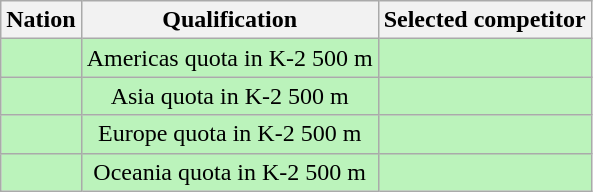<table class="wikitable" style="text-align:center">
<tr>
<th>Nation</th>
<th>Qualification</th>
<th>Selected competitor</th>
</tr>
<tr bgcolor=bbf3bb>
<td align="left"></td>
<td>Americas quota in K-2 500 m</td>
<td></td>
</tr>
<tr bgcolor=bbf3bb>
<td align="left"></td>
<td>Asia quota in K-2 500 m</td>
<td></td>
</tr>
<tr bgcolor=bbf3bb>
<td align="left"></td>
<td>Europe quota in K-2 500 m</td>
<td></td>
</tr>
<tr bgcolor=bbf3bb>
<td align="left"></td>
<td>Oceania quota in K-2 500 m</td>
<td></td>
</tr>
</table>
